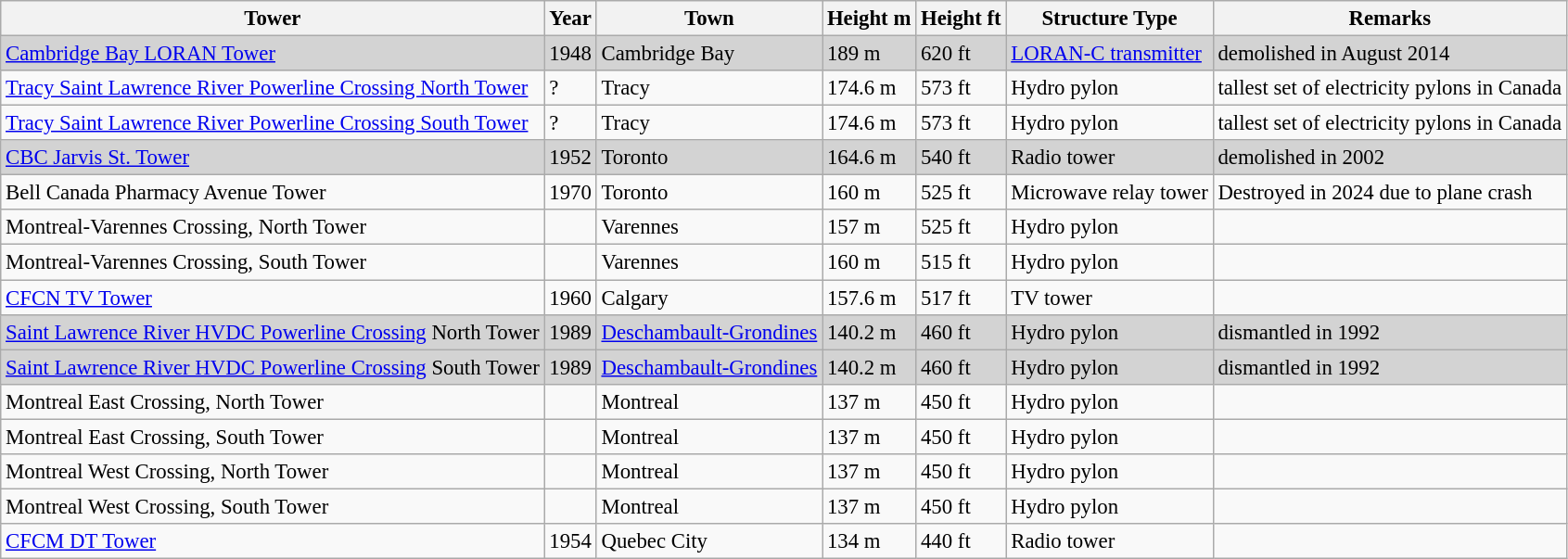<table class="wikitable sortable" style="font-size:95%;">
<tr>
<th>Tower</th>
<th>Year</th>
<th>Town</th>
<th>Height m</th>
<th>Height ft</th>
<th>Structure Type</th>
<th>Remarks</th>
</tr>
<tr bgcolor=#D3D3D3>
<td><a href='#'>Cambridge Bay LORAN Tower</a></td>
<td>1948</td>
<td>Cambridge Bay</td>
<td>189 m</td>
<td>620 ft</td>
<td><a href='#'>LORAN-C transmitter</a></td>
<td>demolished in August 2014 </td>
</tr>
<tr>
<td><a href='#'>Tracy Saint Lawrence River Powerline Crossing North Tower</a></td>
<td>?</td>
<td>Tracy</td>
<td>174.6 m</td>
<td>573 ft</td>
<td>Hydro pylon</td>
<td>tallest set of electricity pylons in Canada</td>
</tr>
<tr>
<td><a href='#'>Tracy Saint Lawrence River Powerline Crossing South Tower</a></td>
<td>?</td>
<td>Tracy</td>
<td>174.6 m</td>
<td>573 ft</td>
<td>Hydro pylon</td>
<td>tallest set of electricity pylons in Canada</td>
</tr>
<tr bgcolor=#D3D3D3>
<td><a href='#'>CBC Jarvis St. Tower</a></td>
<td>1952</td>
<td>Toronto</td>
<td>164.6 m</td>
<td>540 ft</td>
<td>Radio tower</td>
<td>demolished in 2002</td>
</tr>
<tr>
<td>Bell Canada Pharmacy Avenue Tower</td>
<td>1970</td>
<td>Toronto</td>
<td>160 m</td>
<td>525 ft</td>
<td>Microwave relay tower</td>
<td>Destroyed in 2024 due to plane crash</td>
</tr>
<tr>
<td>Montreal-Varennes Crossing, North Tower</td>
<td></td>
<td>Varennes</td>
<td>157 m</td>
<td>525 ft</td>
<td>Hydro pylon</td>
<td></td>
</tr>
<tr>
<td>Montreal-Varennes Crossing, South Tower</td>
<td></td>
<td>Varennes</td>
<td>160 m</td>
<td>515 ft</td>
<td>Hydro pylon</td>
<td></td>
</tr>
<tr>
<td><a href='#'>CFCN TV Tower</a></td>
<td>1960</td>
<td>Calgary</td>
<td>157.6 m</td>
<td>517 ft</td>
<td>TV tower</td>
<td></td>
</tr>
<tr bgcolor=#D3D3D3>
<td><a href='#'>Saint Lawrence River HVDC Powerline Crossing</a> North Tower</td>
<td>1989</td>
<td><a href='#'>Deschambault-Grondines</a></td>
<td>140.2 m</td>
<td>460 ft</td>
<td>Hydro pylon</td>
<td>dismantled in 1992</td>
</tr>
<tr bgcolor=#D3D3D3>
<td><a href='#'>Saint Lawrence River HVDC Powerline Crossing</a> South Tower</td>
<td>1989</td>
<td><a href='#'>Deschambault-Grondines</a></td>
<td>140.2 m</td>
<td>460 ft</td>
<td>Hydro pylon</td>
<td>dismantled in 1992</td>
</tr>
<tr>
<td>Montreal East Crossing, North Tower</td>
<td></td>
<td>Montreal</td>
<td>137 m</td>
<td>450 ft</td>
<td>Hydro pylon</td>
<td></td>
</tr>
<tr>
<td>Montreal East Crossing, South Tower</td>
<td></td>
<td>Montreal</td>
<td>137 m</td>
<td>450 ft</td>
<td>Hydro pylon</td>
<td></td>
</tr>
<tr>
<td>Montreal West Crossing, North Tower</td>
<td></td>
<td>Montreal</td>
<td>137 m</td>
<td>450 ft</td>
<td>Hydro pylon</td>
<td></td>
</tr>
<tr>
<td>Montreal West Crossing, South Tower</td>
<td></td>
<td>Montreal</td>
<td>137 m</td>
<td>450 ft</td>
<td>Hydro pylon</td>
<td></td>
</tr>
<tr>
<td><a href='#'>CFCM DT Tower</a></td>
<td>1954</td>
<td>Quebec City</td>
<td>134 m</td>
<td>440 ft</td>
<td>Radio tower</td>
<td></td>
</tr>
</table>
